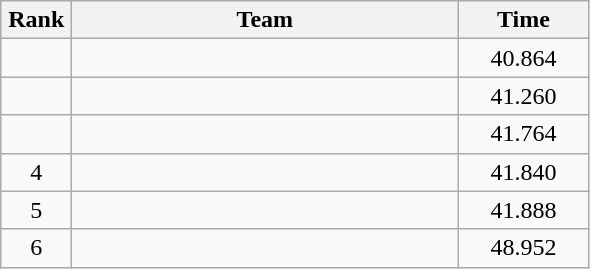<table class=wikitable style="text-align:center">
<tr>
<th width=40>Rank</th>
<th width=250>Team</th>
<th width=80>Time</th>
</tr>
<tr>
<td></td>
<td align=left></td>
<td>40.864</td>
</tr>
<tr>
<td></td>
<td align=left></td>
<td>41.260</td>
</tr>
<tr>
<td></td>
<td align=left></td>
<td>41.764</td>
</tr>
<tr>
<td>4</td>
<td align=left></td>
<td>41.840</td>
</tr>
<tr>
<td>5</td>
<td align=left></td>
<td>41.888</td>
</tr>
<tr>
<td>6</td>
<td align=left></td>
<td>48.952</td>
</tr>
</table>
